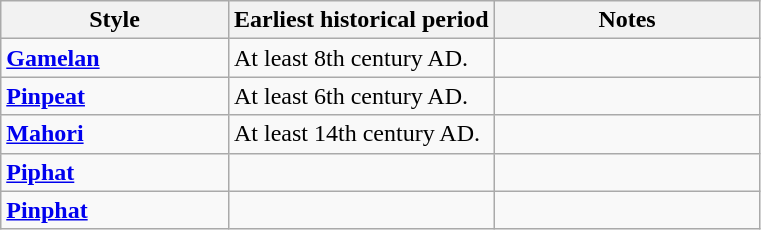<table class="wikitable">
<tr>
<th width="30%">Style</th>
<th width="35%">Earliest historical period</th>
<th width="35%">Notes</th>
</tr>
<tr valign="middle">
<td><strong><a href='#'>Gamelan</a></strong></td>
<td>At least 8th century AD.</td>
<td></td>
</tr>
<tr>
<td><strong><a href='#'>Pinpeat</a></strong></td>
<td>At least 6th century AD.</td>
<td></td>
</tr>
<tr>
<td><strong><a href='#'>Mahori</a></strong></td>
<td>At least 14th century AD.</td>
<td></td>
</tr>
<tr>
<td><strong><a href='#'>Piphat</a></strong></td>
<td></td>
<td></td>
</tr>
<tr>
<td><strong><a href='#'>Pinphat</a></strong></td>
<td></td>
<td></td>
</tr>
</table>
